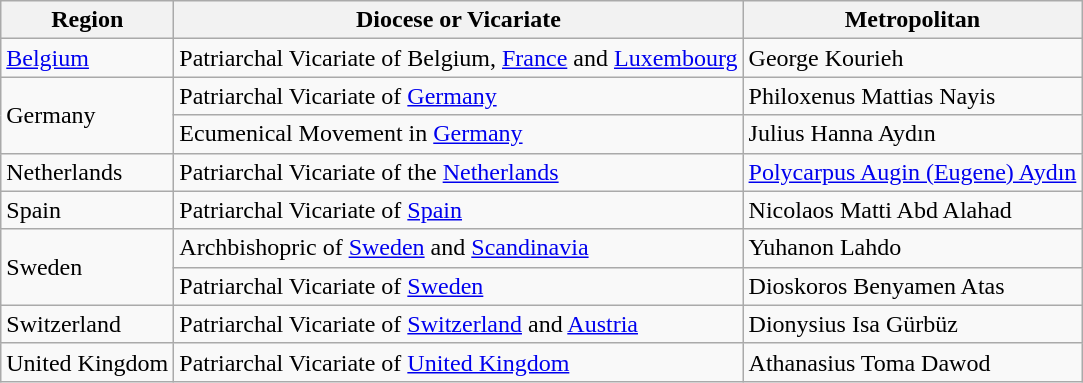<table class="wikitable">
<tr>
<th>Region</th>
<th><strong>Diocese</strong> <strong>or Vicariate</strong></th>
<th>Metropolitan</th>
</tr>
<tr>
<td><a href='#'>Belgium</a></td>
<td>Patriarchal Vicariate of Belgium, <a href='#'>France</a> and <a href='#'>Luxembourg</a></td>
<td>George Kourieh</td>
</tr>
<tr>
<td rowspan="2">Germany</td>
<td>Patriarchal Vicariate of <a href='#'>Germany</a></td>
<td>Philoxenus Mattias Nayis</td>
</tr>
<tr>
<td>Ecumenical Movement in <a href='#'>Germany</a></td>
<td>Julius Hanna Aydın</td>
</tr>
<tr>
<td>Netherlands</td>
<td>Patriarchal Vicariate of the <a href='#'>Netherlands</a></td>
<td><a href='#'>Polycarpus Augin (Eugene) Aydın</a></td>
</tr>
<tr>
<td>Spain</td>
<td>Patriarchal Vicariate of <a href='#'>Spain</a></td>
<td>Nicolaos Matti Abd Alahad</td>
</tr>
<tr>
<td rowspan="2">Sweden</td>
<td>Archbishopric of <a href='#'>Sweden</a> and <a href='#'>Scandinavia</a></td>
<td>Yuhanon Lahdo</td>
</tr>
<tr>
<td>Patriarchal Vicariate of <a href='#'>Sweden</a></td>
<td>Dioskoros Benyamen Atas</td>
</tr>
<tr>
<td>Switzerland</td>
<td>Patriarchal Vicariate of <a href='#'>Switzerland</a> and <a href='#'>Austria</a></td>
<td>Dionysius Isa Gürbüz</td>
</tr>
<tr>
<td>United Kingdom</td>
<td>Patriarchal Vicariate of <a href='#'>United Kingdom</a></td>
<td>Athanasius Toma Dawod</td>
</tr>
</table>
